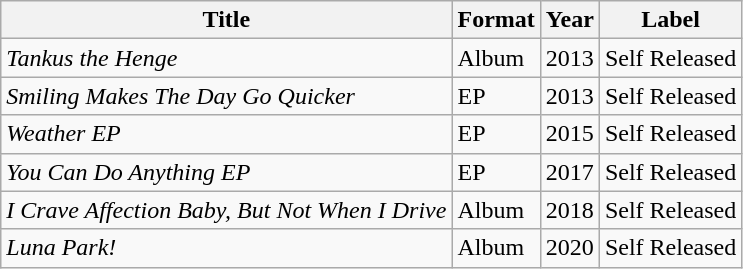<table class="wikitable">
<tr>
<th>Title</th>
<th>Format</th>
<th>Year</th>
<th>Label</th>
</tr>
<tr>
<td><em>Tankus the Henge</em></td>
<td>Album</td>
<td>2013</td>
<td>Self Released</td>
</tr>
<tr>
<td><em>Smiling Makes The Day Go Quicker</em></td>
<td>EP</td>
<td>2013</td>
<td>Self Released</td>
</tr>
<tr>
<td><em>Weather EP</em></td>
<td>EP</td>
<td>2015</td>
<td>Self Released</td>
</tr>
<tr>
<td><em>You Can Do Anything EP</em></td>
<td>EP</td>
<td>2017</td>
<td>Self Released</td>
</tr>
<tr>
<td><em>I Crave Affection Baby, But Not When I Drive</em></td>
<td>Album</td>
<td>2018</td>
<td>Self Released</td>
</tr>
<tr>
<td><em>Luna Park!</em></td>
<td>Album</td>
<td>2020</td>
<td>Self Released</td>
</tr>
</table>
